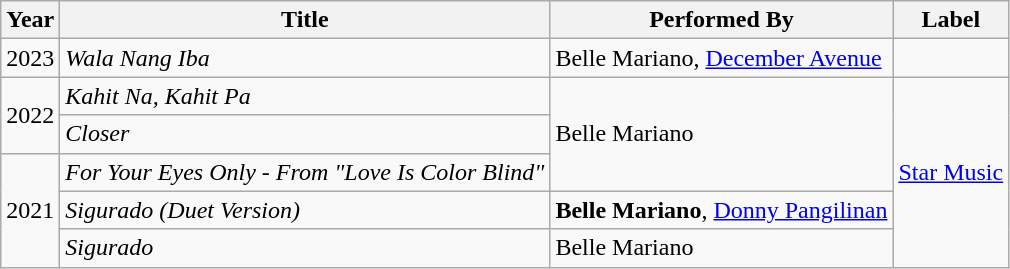<table class="wikitable">
<tr>
<th>Year</th>
<th>Title</th>
<th>Performed By</th>
<th>Label</th>
</tr>
<tr>
<td>2023</td>
<td><em>Wala Nang Iba</em></td>
<td>Belle Mariano, <a href='#'>December Avenue</a></td>
<td></td>
</tr>
<tr>
<td rowspan="2">2022</td>
<td><em>Kahit Na, Kahit Pa</em></td>
<td rowspan="3">Belle Mariano</td>
<td rowspan="5"><a href='#'>Star Music</a></td>
</tr>
<tr>
<td><em>Closer</em></td>
</tr>
<tr>
<td rowspan="3">2021</td>
<td><em>For Your Eyes Only - From "Love Is Color Blind"</em></td>
</tr>
<tr>
<td><em>Sigurado (Duet Version)</em></td>
<td><strong>Belle Mariano</strong>, <a href='#'>Donny Pangilinan</a></td>
</tr>
<tr>
<td><em>Sigurado</em></td>
<td>Belle Mariano</td>
</tr>
</table>
